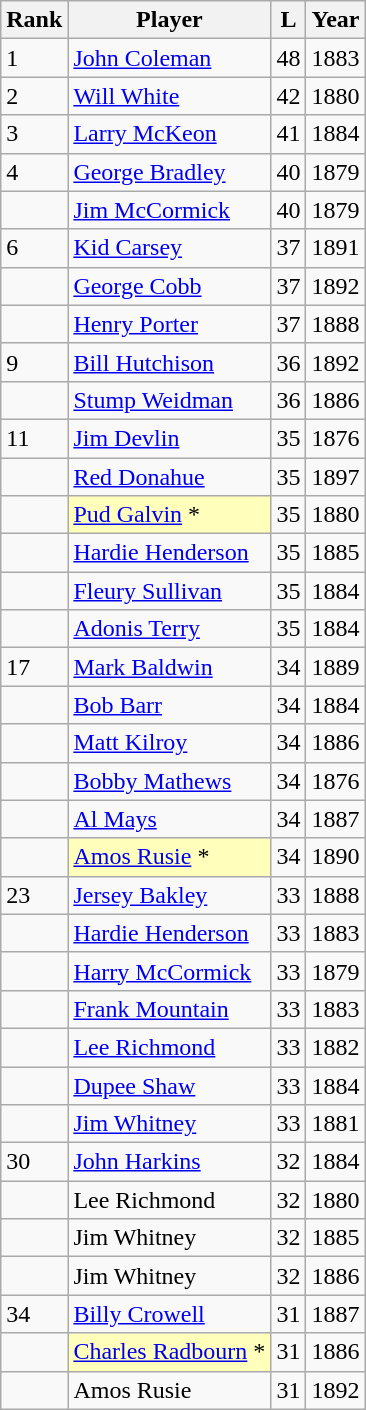<table class="wikitable" style="float:left;">
<tr style="white-space:nowrap;">
<th>Rank</th>
<th>Player</th>
<th>L</th>
<th>Year</th>
</tr>
<tr>
<td>1</td>
<td><a href='#'>John Coleman</a></td>
<td>48</td>
<td>1883</td>
</tr>
<tr>
<td>2</td>
<td><a href='#'>Will White</a></td>
<td>42</td>
<td>1880</td>
</tr>
<tr>
<td>3</td>
<td><a href='#'>Larry McKeon</a></td>
<td>41</td>
<td>1884</td>
</tr>
<tr>
<td>4</td>
<td><a href='#'>George Bradley</a></td>
<td>40</td>
<td>1879</td>
</tr>
<tr>
<td></td>
<td><a href='#'>Jim McCormick</a></td>
<td>40</td>
<td>1879</td>
</tr>
<tr>
<td>6</td>
<td><a href='#'>Kid Carsey</a></td>
<td>37</td>
<td>1891</td>
</tr>
<tr>
<td></td>
<td><a href='#'>George Cobb</a></td>
<td>37</td>
<td>1892</td>
</tr>
<tr>
<td></td>
<td><a href='#'>Henry Porter</a></td>
<td>37</td>
<td>1888</td>
</tr>
<tr>
<td>9</td>
<td><a href='#'>Bill Hutchison</a></td>
<td>36</td>
<td>1892</td>
</tr>
<tr>
<td></td>
<td><a href='#'>Stump Weidman</a></td>
<td>36</td>
<td>1886</td>
</tr>
<tr>
<td>11</td>
<td><a href='#'>Jim Devlin</a></td>
<td>35</td>
<td>1876</td>
</tr>
<tr>
<td></td>
<td><a href='#'>Red Donahue</a></td>
<td>35</td>
<td>1897</td>
</tr>
<tr>
<td></td>
<td style="background:#ffffbb;"><a href='#'>Pud Galvin</a> *</td>
<td>35</td>
<td>1880</td>
</tr>
<tr>
<td></td>
<td><a href='#'>Hardie Henderson</a></td>
<td>35</td>
<td>1885</td>
</tr>
<tr>
<td></td>
<td><a href='#'>Fleury Sullivan</a></td>
<td>35</td>
<td>1884</td>
</tr>
<tr>
<td></td>
<td><a href='#'>Adonis Terry</a></td>
<td>35</td>
<td>1884</td>
</tr>
<tr>
<td>17</td>
<td><a href='#'>Mark Baldwin</a></td>
<td>34</td>
<td>1889</td>
</tr>
<tr>
<td></td>
<td><a href='#'>Bob Barr</a></td>
<td>34</td>
<td>1884</td>
</tr>
<tr>
<td></td>
<td><a href='#'>Matt Kilroy</a></td>
<td>34</td>
<td>1886</td>
</tr>
<tr>
<td></td>
<td><a href='#'>Bobby Mathews</a></td>
<td>34</td>
<td>1876</td>
</tr>
<tr>
<td></td>
<td><a href='#'>Al Mays</a></td>
<td>34</td>
<td>1887</td>
</tr>
<tr>
<td></td>
<td style="background:#ffffbb;"><a href='#'>Amos Rusie</a> *</td>
<td>34</td>
<td>1890</td>
</tr>
<tr>
<td>23</td>
<td><a href='#'>Jersey Bakley</a></td>
<td>33</td>
<td>1888</td>
</tr>
<tr>
<td></td>
<td><a href='#'>Hardie Henderson</a></td>
<td>33</td>
<td>1883</td>
</tr>
<tr>
<td></td>
<td><a href='#'>Harry McCormick</a></td>
<td>33</td>
<td>1879</td>
</tr>
<tr>
<td></td>
<td><a href='#'>Frank Mountain</a></td>
<td>33</td>
<td>1883</td>
</tr>
<tr>
<td></td>
<td><a href='#'>Lee Richmond</a></td>
<td>33</td>
<td>1882</td>
</tr>
<tr>
<td></td>
<td><a href='#'>Dupee Shaw</a></td>
<td>33</td>
<td>1884</td>
</tr>
<tr>
<td></td>
<td><a href='#'>Jim Whitney</a></td>
<td>33</td>
<td>1881</td>
</tr>
<tr>
<td>30</td>
<td><a href='#'>John Harkins</a></td>
<td>32</td>
<td>1884</td>
</tr>
<tr>
<td></td>
<td>Lee Richmond</td>
<td>32</td>
<td>1880</td>
</tr>
<tr>
<td></td>
<td>Jim Whitney</td>
<td>32</td>
<td>1885</td>
</tr>
<tr>
<td></td>
<td>Jim Whitney</td>
<td>32</td>
<td>1886</td>
</tr>
<tr>
<td>34</td>
<td><a href='#'>Billy Crowell</a></td>
<td>31</td>
<td>1887</td>
</tr>
<tr>
<td></td>
<td style="background:#ffffbb;"><a href='#'>Charles Radbourn</a> *</td>
<td>31</td>
<td>1886</td>
</tr>
<tr>
<td></td>
<td>Amos Rusie</td>
<td>31</td>
<td>1892</td>
</tr>
</table>
